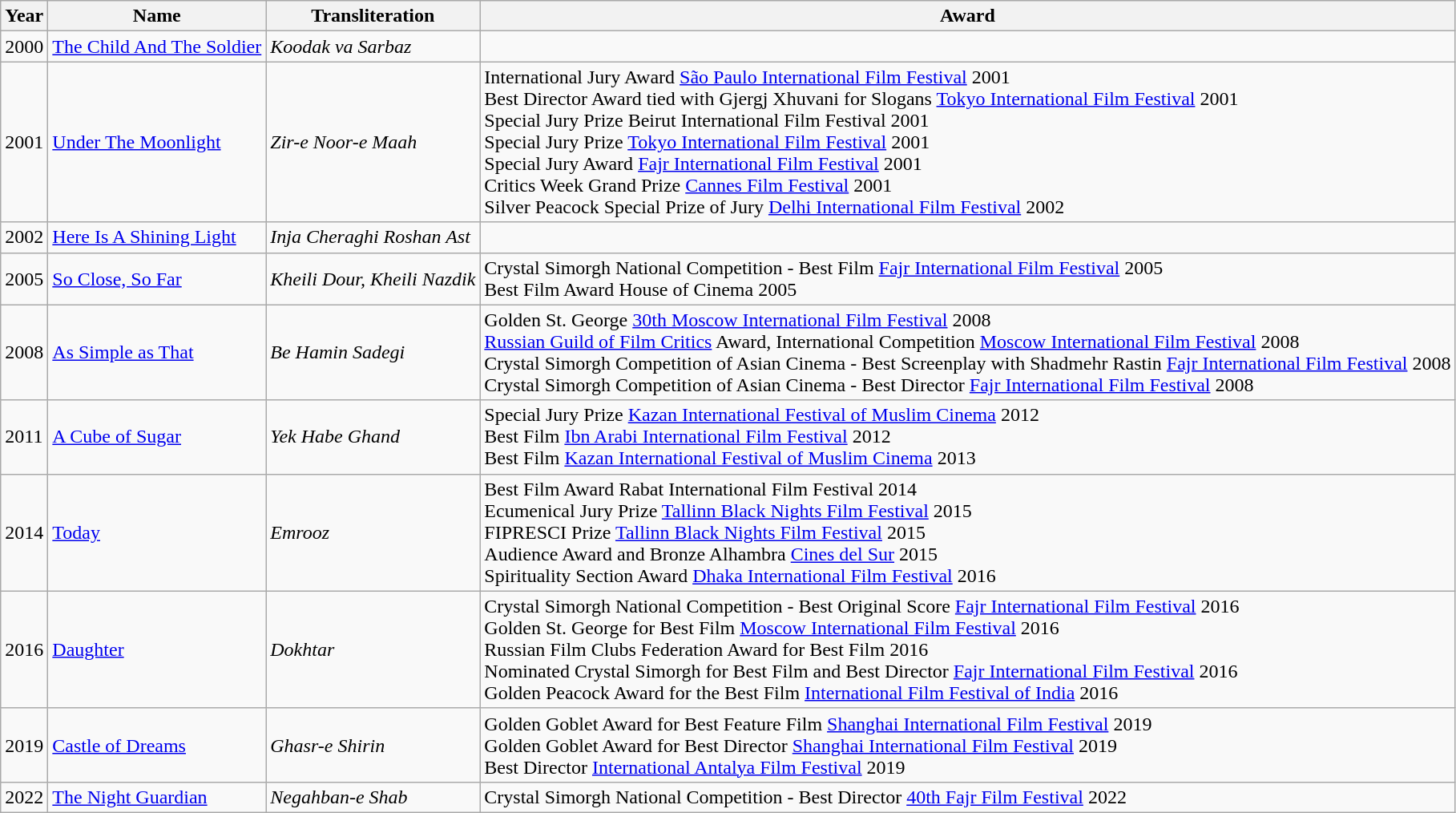<table class="wikitable" align=center>
<tr>
<th>Year</th>
<th>Name</th>
<th>Transliteration</th>
<th>Award</th>
</tr>
<tr>
<td>2000</td>
<td><a href='#'>The Child And The Soldier</a></td>
<td><em>Koodak va Sarbaz</em></td>
<td></td>
</tr>
<tr>
<td>2001</td>
<td><a href='#'>Under The Moonlight</a></td>
<td><em>Zir-e Noor-e Maah</em></td>
<td>International Jury Award <a href='#'>São Paulo International Film Festival</a> 2001<br> Best Director Award tied with Gjergj Xhuvani for Slogans <a href='#'>Tokyo International Film Festival</a> 2001<br>Special Jury Prize Beirut International Film Festival 2001<br>Special Jury Prize <a href='#'>Tokyo International Film Festival</a> 2001<br>Special Jury Award <a href='#'>Fajr International Film Festival</a> 2001<br>Critics Week Grand Prize <a href='#'>Cannes Film Festival</a> 2001<br>Silver Peacock Special Prize of Jury <a href='#'>Delhi International Film Festival</a> 2002</td>
</tr>
<tr>
<td>2002</td>
<td><a href='#'>Here Is A Shining Light</a></td>
<td><em>Inja Cheraghi Roshan Ast</em></td>
<td></td>
</tr>
<tr>
<td>2005</td>
<td><a href='#'>So Close, So Far</a></td>
<td><em>Kheili Dour, Kheili Nazdik</em></td>
<td>Crystal Simorgh National Competition - Best Film <a href='#'>Fajr International Film Festival</a> 2005<br>Best Film Award House of Cinema 2005</td>
</tr>
<tr>
<td>2008</td>
<td><a href='#'>As Simple as That</a></td>
<td><em>Be Hamin Sadegi</em></td>
<td>Golden St. George <a href='#'>30th Moscow International Film Festival</a> 2008<br><a href='#'>Russian Guild of Film Critics</a> Award, International Competition <a href='#'>Moscow International Film Festival</a> 2008<br>Crystal Simorgh Competition of Asian Cinema - Best Screenplay with Shadmehr Rastin <a href='#'>Fajr International Film Festival</a> 2008<br>Crystal Simorgh Competition of Asian Cinema - Best Director <a href='#'>Fajr International Film Festival</a> 2008</td>
</tr>
<tr>
<td>2011</td>
<td><a href='#'>A Cube of Sugar</a></td>
<td><em>Yek Habe Ghand</em></td>
<td>Special Jury Prize <a href='#'>Kazan International Festival of Muslim Cinema</a> 2012<br>Best Film <a href='#'>Ibn Arabi International Film Festival</a> 2012<br>Best Film <a href='#'>Kazan International Festival of Muslim Cinema</a> 2013</td>
</tr>
<tr>
<td>2014</td>
<td><a href='#'>Today</a></td>
<td><em>Emrooz</em></td>
<td>Best Film Award Rabat International Film Festival 2014<br>Ecumenical Jury Prize <a href='#'>Tallinn Black Nights Film Festival</a> 2015<br>FIPRESCI Prize <a href='#'>Tallinn Black Nights Film Festival</a> 2015<br>Audience Award and Bronze Alhambra <a href='#'>Cines del Sur</a> 2015<br>Spirituality Section Award <a href='#'>Dhaka International Film Festival</a> 2016</td>
</tr>
<tr>
<td>2016</td>
<td><a href='#'>Daughter</a></td>
<td><em>Dokhtar </em></td>
<td>Crystal Simorgh National Competition - Best Original Score <a href='#'>Fajr International Film Festival</a> 2016<br>Golden St. George for Best Film <a href='#'>Moscow International Film Festival</a> 2016<br>Russian Film Clubs Federation Award for Best Film 2016<br>Nominated Crystal Simorgh for Best Film and Best Director <a href='#'>Fajr International Film Festival</a> 2016<br>Golden Peacock Award for the Best Film <a href='#'>International Film Festival of India</a> 2016</td>
</tr>
<tr>
<td>2019</td>
<td><a href='#'>Castle of Dreams</a></td>
<td><em>Ghasr-e Shirin</em></td>
<td>Golden Goblet Award for Best Feature Film <a href='#'>Shanghai International Film Festival</a> 2019<br>Golden Goblet Award for Best Director <a href='#'>Shanghai International Film Festival</a> 2019<br> Best Director <a href='#'>International Antalya Film Festival</a> 2019</td>
</tr>
<tr>
<td>2022</td>
<td><a href='#'>The Night Guardian</a></td>
<td><em>Negahban-e Shab</em></td>
<td>Crystal Simorgh National Competition - Best Director <a href='#'>40th Fajr Film Festival</a> 2022</td>
</tr>
</table>
